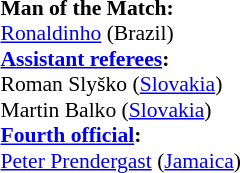<table width=50% style="font-size: 90%">
<tr>
<td><br><strong>Man of the Match:</strong>
<br><a href='#'>Ronaldinho</a> (Brazil)<br><strong><a href='#'>Assistant referees</a>:</strong>
<br>Roman Slyško (<a href='#'>Slovakia</a>)
<br>Martin Balko (<a href='#'>Slovakia</a>)
<br><strong><a href='#'>Fourth official</a>:</strong>
<br><a href='#'>Peter Prendergast</a> (<a href='#'>Jamaica</a>)</td>
</tr>
</table>
